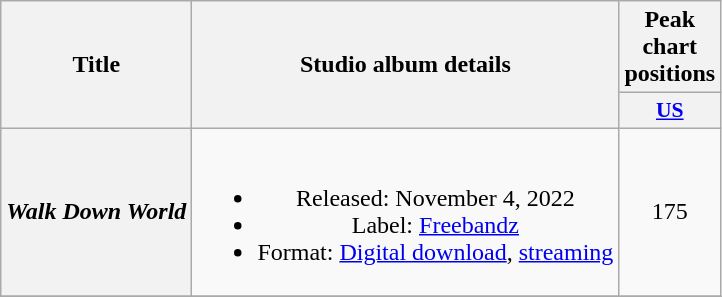<table class="wikitable plainrowheaders" style="text-align:center;">
<tr>
<th scope="col" rowspan="2">Title</th>
<th scope="col" rowspan="2">Studio album details</th>
<th scope="col">Peak chart positions</th>
</tr>
<tr>
<th scope="col" style="width:3em;font-size:90%;"><a href='#'>US</a><br></th>
</tr>
<tr>
<th scope="row"><em>Walk Down World</em></th>
<td><br><ul><li>Released: November 4, 2022</li><li>Label: <a href='#'>Freebandz</a></li><li>Format: <a href='#'>Digital download</a>, <a href='#'>streaming</a></li></ul></td>
<td>175</td>
</tr>
<tr>
</tr>
</table>
